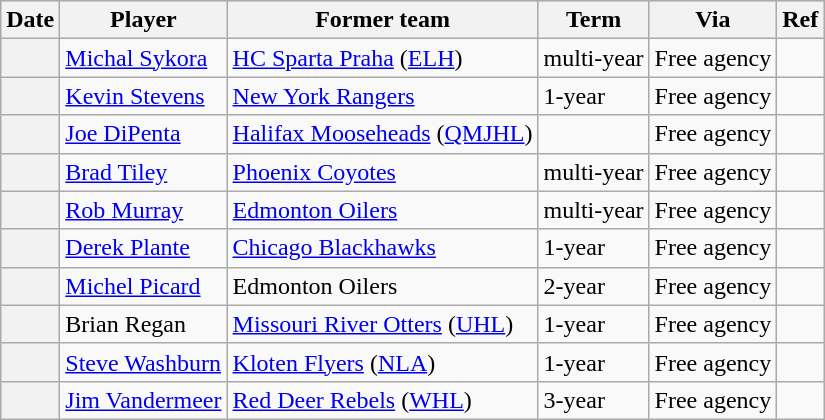<table class="wikitable plainrowheaders">
<tr style="background:#ddd; text-align:center;">
<th>Date</th>
<th>Player</th>
<th>Former team</th>
<th>Term</th>
<th>Via</th>
<th>Ref</th>
</tr>
<tr>
<th scope="row"></th>
<td><a href='#'>Michal Sykora</a></td>
<td><a href='#'>HC Sparta Praha</a> (<a href='#'>ELH</a>)</td>
<td>multi-year</td>
<td>Free agency</td>
<td></td>
</tr>
<tr>
<th scope="row"></th>
<td><a href='#'>Kevin Stevens</a></td>
<td><a href='#'>New York Rangers</a></td>
<td>1-year</td>
<td>Free agency</td>
<td></td>
</tr>
<tr>
<th scope="row"></th>
<td><a href='#'>Joe DiPenta</a></td>
<td><a href='#'>Halifax Mooseheads</a> (<a href='#'>QMJHL</a>)</td>
<td></td>
<td>Free agency</td>
<td></td>
</tr>
<tr>
<th scope="row"></th>
<td><a href='#'>Brad Tiley</a></td>
<td><a href='#'>Phoenix Coyotes</a></td>
<td>multi-year</td>
<td>Free agency</td>
<td></td>
</tr>
<tr>
<th scope="row"></th>
<td><a href='#'>Rob Murray</a></td>
<td><a href='#'>Edmonton Oilers</a></td>
<td>multi-year</td>
<td>Free agency</td>
<td></td>
</tr>
<tr>
<th scope="row"></th>
<td><a href='#'>Derek Plante</a></td>
<td><a href='#'>Chicago Blackhawks</a></td>
<td>1-year</td>
<td>Free agency</td>
<td></td>
</tr>
<tr>
<th scope="row"></th>
<td><a href='#'>Michel Picard</a></td>
<td>Edmonton Oilers</td>
<td>2-year</td>
<td>Free agency</td>
<td></td>
</tr>
<tr>
<th scope="row"></th>
<td>Brian Regan</td>
<td><a href='#'>Missouri River Otters</a> (<a href='#'>UHL</a>)</td>
<td>1-year</td>
<td>Free agency</td>
<td></td>
</tr>
<tr>
<th scope="row"></th>
<td><a href='#'>Steve Washburn</a></td>
<td><a href='#'>Kloten Flyers</a> (<a href='#'>NLA</a>)</td>
<td>1-year</td>
<td>Free agency</td>
<td></td>
</tr>
<tr>
<th scope="row"></th>
<td><a href='#'>Jim Vandermeer</a></td>
<td><a href='#'>Red Deer Rebels</a> (<a href='#'>WHL</a>)</td>
<td>3-year</td>
<td>Free agency</td>
<td></td>
</tr>
</table>
